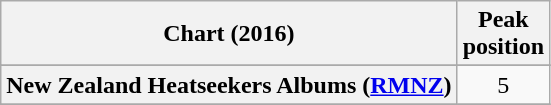<table class="wikitable sortable plainrowheaders" style="text-align:center">
<tr>
<th scope="col">Chart (2016)</th>
<th scope="col">Peak<br> position</th>
</tr>
<tr>
</tr>
<tr>
<th scope="row">New Zealand Heatseekers Albums (<a href='#'>RMNZ</a>)</th>
<td>5</td>
</tr>
<tr>
</tr>
</table>
